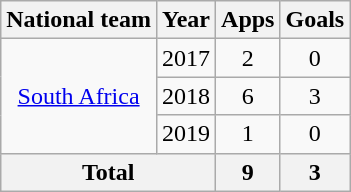<table class="wikitable" style="text-align:center">
<tr>
<th>National team</th>
<th>Year</th>
<th>Apps</th>
<th>Goals</th>
</tr>
<tr>
<td rowspan="3"><a href='#'>South Africa</a></td>
<td>2017</td>
<td>2</td>
<td>0</td>
</tr>
<tr>
<td>2018</td>
<td>6</td>
<td>3</td>
</tr>
<tr>
<td>2019</td>
<td>1</td>
<td>0</td>
</tr>
<tr>
<th colspan=2>Total</th>
<th>9</th>
<th>3</th>
</tr>
</table>
